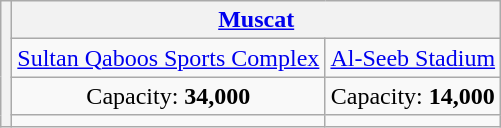<table class="wikitable" style="text-align:center">
<tr>
<th rowspan="4"></th>
<th colspan=2><a href='#'>Muscat</a></th>
</tr>
<tr>
<td><a href='#'>Sultan Qaboos Sports Complex</a></td>
<td><a href='#'>Al-Seeb Stadium</a></td>
</tr>
<tr>
<td>Capacity: <strong>34,000</strong></td>
<td>Capacity: <strong>14,000</strong></td>
</tr>
<tr>
<td></td>
<td></td>
</tr>
</table>
